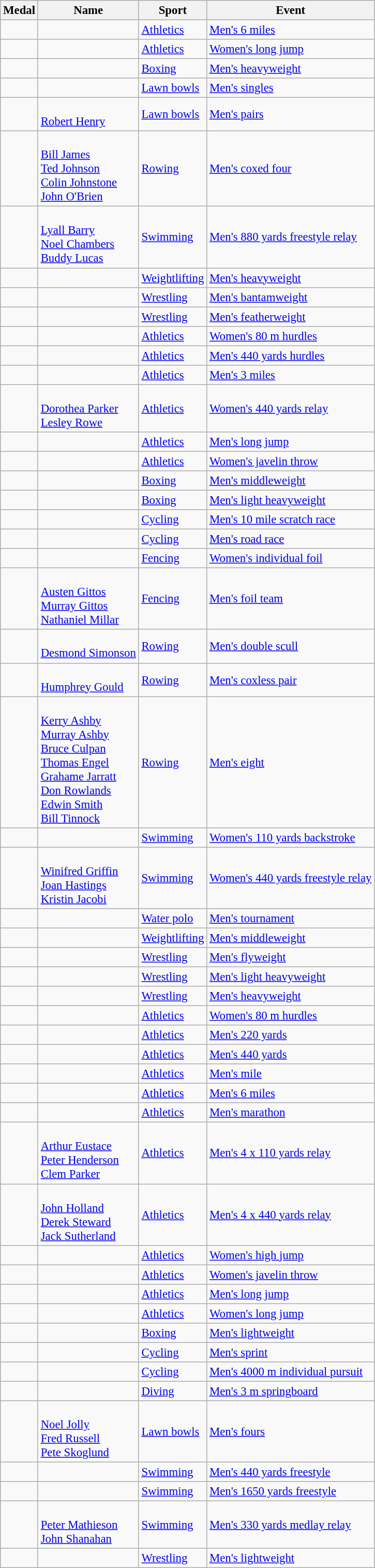<table class="wikitable sortable" style="font-size: 95%;">
<tr>
<th>Medal</th>
<th>Name</th>
<th>Sport</th>
<th>Event</th>
</tr>
<tr>
<td></td>
<td></td>
<td><a href='#'>Athletics</a></td>
<td><a href='#'>Men's 6 miles</a></td>
</tr>
<tr>
<td></td>
<td></td>
<td><a href='#'>Athletics</a></td>
<td><a href='#'>Women's long jump</a></td>
</tr>
<tr>
<td></td>
<td></td>
<td><a href='#'>Boxing</a></td>
<td><a href='#'>Men's heavyweight</a></td>
</tr>
<tr>
<td></td>
<td></td>
<td><a href='#'>Lawn bowls</a></td>
<td><a href='#'>Men's singles</a></td>
</tr>
<tr>
<td></td>
<td><br><a href='#'>Robert Henry</a></td>
<td><a href='#'>Lawn bowls</a></td>
<td><a href='#'>Men's pairs</a></td>
</tr>
<tr>
<td></td>
<td><br><a href='#'>Bill James</a><br><a href='#'>Ted Johnson</a><br><a href='#'>Colin Johnstone</a><br><a href='#'>John O'Brien</a></td>
<td><a href='#'>Rowing</a></td>
<td><a href='#'>Men's coxed four</a></td>
</tr>
<tr>
<td></td>
<td><br><a href='#'>Lyall Barry</a><br><a href='#'>Noel Chambers</a><br><a href='#'>Buddy Lucas</a></td>
<td><a href='#'>Swimming</a></td>
<td><a href='#'>Men's 880 yards freestyle relay</a></td>
</tr>
<tr>
<td></td>
<td></td>
<td><a href='#'>Weightlifting</a></td>
<td><a href='#'>Men's heavyweight</a></td>
</tr>
<tr>
<td></td>
<td></td>
<td><a href='#'>Wrestling</a></td>
<td><a href='#'>Men's bantamweight</a></td>
</tr>
<tr>
<td></td>
<td></td>
<td><a href='#'>Wrestling</a></td>
<td><a href='#'>Men's featherweight</a></td>
</tr>
<tr>
<td></td>
<td></td>
<td><a href='#'>Athletics</a></td>
<td><a href='#'>Women's 80 m hurdles</a></td>
</tr>
<tr>
<td></td>
<td></td>
<td><a href='#'>Athletics</a></td>
<td><a href='#'>Men's 440 yards hurdles</a></td>
</tr>
<tr>
<td></td>
<td></td>
<td><a href='#'>Athletics</a></td>
<td><a href='#'>Men's 3 miles</a></td>
</tr>
<tr>
<td></td>
<td><br><a href='#'>Dorothea Parker</a><br><a href='#'>Lesley Rowe</a></td>
<td><a href='#'>Athletics</a></td>
<td><a href='#'>Women's 440 yards relay</a></td>
</tr>
<tr>
<td></td>
<td></td>
<td><a href='#'>Athletics</a></td>
<td><a href='#'>Men's long jump</a></td>
</tr>
<tr>
<td></td>
<td></td>
<td><a href='#'>Athletics</a></td>
<td><a href='#'>Women's javelin throw</a></td>
</tr>
<tr>
<td></td>
<td></td>
<td><a href='#'>Boxing</a></td>
<td><a href='#'>Men's middleweight</a></td>
</tr>
<tr>
<td></td>
<td></td>
<td><a href='#'>Boxing</a></td>
<td><a href='#'>Men's light heavyweight</a></td>
</tr>
<tr>
<td></td>
<td></td>
<td><a href='#'>Cycling</a></td>
<td><a href='#'>Men's 10 mile scratch race</a></td>
</tr>
<tr>
<td></td>
<td></td>
<td><a href='#'>Cycling</a></td>
<td><a href='#'>Men's road race</a></td>
</tr>
<tr>
<td></td>
<td></td>
<td><a href='#'>Fencing</a></td>
<td><a href='#'>Women's individual foil</a></td>
</tr>
<tr>
<td></td>
<td><br><a href='#'>Austen Gittos</a><br><a href='#'>Murray Gittos</a><br><a href='#'>Nathaniel Millar</a></td>
<td><a href='#'>Fencing</a></td>
<td><a href='#'>Men's foil team</a></td>
</tr>
<tr>
<td></td>
<td><br><a href='#'>Desmond Simonson</a></td>
<td><a href='#'>Rowing</a></td>
<td><a href='#'>Men's double scull</a></td>
</tr>
<tr>
<td></td>
<td><br><a href='#'>Humphrey Gould</a></td>
<td><a href='#'>Rowing</a></td>
<td><a href='#'>Men's coxless pair</a></td>
</tr>
<tr>
<td></td>
<td><br><a href='#'>Kerry Ashby</a><br><a href='#'>Murray Ashby</a><br><a href='#'>Bruce Culpan</a><br><a href='#'>Thomas Engel</a><br><a href='#'>Grahame Jarratt</a><br><a href='#'>Don Rowlands</a><br><a href='#'>Edwin Smith</a><br><a href='#'>Bill Tinnock</a></td>
<td><a href='#'>Rowing</a></td>
<td><a href='#'>Men's eight</a></td>
</tr>
<tr>
<td></td>
<td></td>
<td><a href='#'>Swimming</a></td>
<td><a href='#'>Women's 110 yards backstroke</a></td>
</tr>
<tr>
<td></td>
<td><br><a href='#'>Winifred Griffin</a><br><a href='#'>Joan Hastings</a><br><a href='#'>Kristin Jacobi</a></td>
<td><a href='#'>Swimming</a></td>
<td><a href='#'>Women's 440 yards freestyle relay</a></td>
</tr>
<tr>
<td></td>
<td><br></td>
<td><a href='#'>Water polo</a></td>
<td><a href='#'>Men's tournament</a></td>
</tr>
<tr>
<td></td>
<td></td>
<td><a href='#'>Weightlifting</a></td>
<td><a href='#'>Men's middleweight</a></td>
</tr>
<tr>
<td></td>
<td></td>
<td><a href='#'>Wrestling</a></td>
<td><a href='#'>Men's flyweight</a></td>
</tr>
<tr>
<td></td>
<td></td>
<td><a href='#'>Wrestling</a></td>
<td><a href='#'>Men's light heavyweight</a></td>
</tr>
<tr>
<td></td>
<td></td>
<td><a href='#'>Wrestling</a></td>
<td><a href='#'>Men's heavyweight</a></td>
</tr>
<tr>
<td></td>
<td></td>
<td><a href='#'>Athletics</a></td>
<td><a href='#'>Women's 80 m hurdles</a></td>
</tr>
<tr>
<td></td>
<td></td>
<td><a href='#'>Athletics</a></td>
<td><a href='#'>Men's 220 yards</a></td>
</tr>
<tr>
<td></td>
<td></td>
<td><a href='#'>Athletics</a></td>
<td><a href='#'>Men's 440 yards</a></td>
</tr>
<tr>
<td></td>
<td></td>
<td><a href='#'>Athletics</a></td>
<td><a href='#'>Men's mile</a></td>
</tr>
<tr>
<td></td>
<td></td>
<td><a href='#'>Athletics</a></td>
<td><a href='#'>Men's 6 miles</a></td>
</tr>
<tr>
<td></td>
<td></td>
<td><a href='#'>Athletics</a></td>
<td><a href='#'>Men's marathon</a></td>
</tr>
<tr>
<td></td>
<td><br><a href='#'>Arthur Eustace</a><br><a href='#'>Peter Henderson</a><br><a href='#'>Clem Parker</a></td>
<td><a href='#'>Athletics</a></td>
<td><a href='#'>Men's 4 x 110 yards relay</a></td>
</tr>
<tr>
<td></td>
<td><br><a href='#'>John Holland</a><br><a href='#'>Derek Steward</a><br><a href='#'>Jack Sutherland</a></td>
<td><a href='#'>Athletics</a></td>
<td><a href='#'>Men's 4 x 440 yards relay</a></td>
</tr>
<tr>
<td></td>
<td></td>
<td><a href='#'>Athletics</a></td>
<td><a href='#'>Women's high jump</a></td>
</tr>
<tr>
<td></td>
<td></td>
<td><a href='#'>Athletics</a></td>
<td><a href='#'>Women's javelin throw</a></td>
</tr>
<tr>
<td></td>
<td></td>
<td><a href='#'>Athletics</a></td>
<td><a href='#'>Men's long jump</a></td>
</tr>
<tr>
<td></td>
<td></td>
<td><a href='#'>Athletics</a></td>
<td><a href='#'>Women's long jump</a></td>
</tr>
<tr>
<td></td>
<td></td>
<td><a href='#'>Boxing</a></td>
<td><a href='#'>Men's lightweight</a></td>
</tr>
<tr>
<td></td>
<td></td>
<td><a href='#'>Cycling</a></td>
<td><a href='#'>Men's sprint</a></td>
</tr>
<tr>
<td></td>
<td></td>
<td><a href='#'>Cycling</a></td>
<td><a href='#'>Men's 4000 m individual pursuit</a></td>
</tr>
<tr>
<td></td>
<td></td>
<td><a href='#'>Diving</a></td>
<td><a href='#'>Men's 3 m springboard</a></td>
</tr>
<tr>
<td></td>
<td><br><a href='#'>Noel Jolly</a><br><a href='#'>Fred Russell</a><br><a href='#'>Pete Skoglund</a></td>
<td><a href='#'>Lawn bowls</a></td>
<td><a href='#'>Men's fours</a></td>
</tr>
<tr>
<td></td>
<td></td>
<td><a href='#'>Swimming</a></td>
<td><a href='#'>Men's 440 yards freestyle</a></td>
</tr>
<tr>
<td></td>
<td></td>
<td><a href='#'>Swimming</a></td>
<td><a href='#'>Men's 1650 yards freestyle</a></td>
</tr>
<tr>
<td></td>
<td><br><a href='#'>Peter Mathieson</a><br><a href='#'>John Shanahan</a></td>
<td><a href='#'>Swimming</a></td>
<td><a href='#'>Men's 330 yards medlay relay</a></td>
</tr>
<tr>
<td></td>
<td></td>
<td><a href='#'>Wrestling</a></td>
<td><a href='#'>Men's lightweight</a></td>
</tr>
</table>
